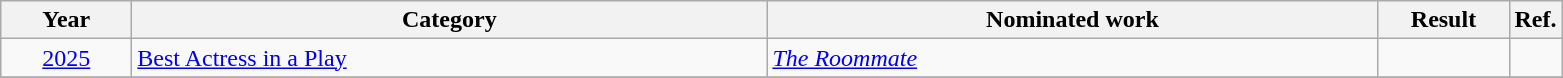<table class=wikitable>
<tr>
<th scope="col" style="width:5em;">Year</th>
<th scope="col" style="width:26em;">Category</th>
<th scope="col" style="width:25em;">Nominated work</th>
<th scope="col" style="width:5em;">Result</th>
<th>Ref.</th>
</tr>
<tr>
<td style="text-align:center;"><a href='#'>2025</a></td>
<td><a href='#'>Best Actress in a Play</a></td>
<td><em><a href='#'>The Roommate</a></em></td>
<td></td>
<td style="text-align:center;"></td>
</tr>
<tr>
</tr>
</table>
